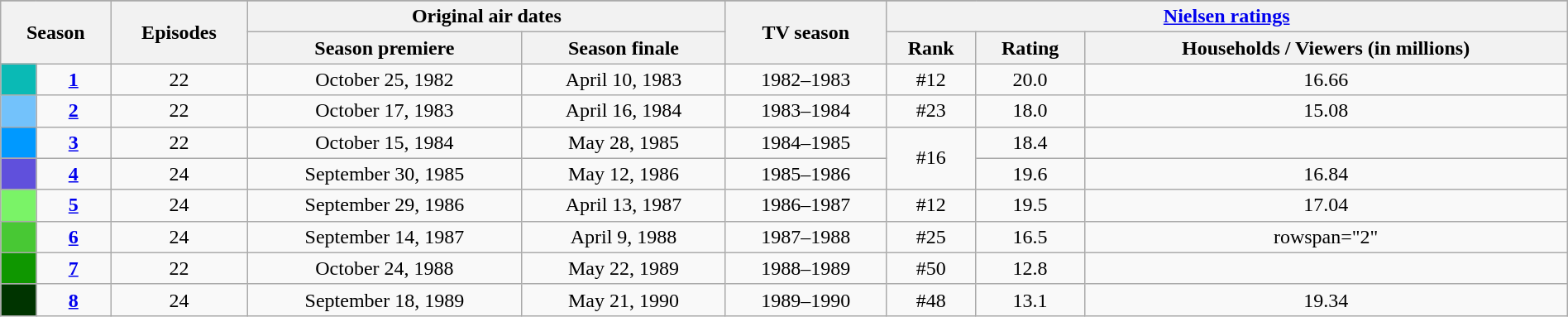<table class="wikitable" style="text-align: center; width:100%">
<tr>
</tr>
<tr>
<th rowspan="2" colspan="2">Season</th>
<th rowspan="2">Episodes</th>
<th colspan="2">Original air dates</th>
<th rowspan="2">TV season</th>
<th colspan="3"><a href='#'>Nielsen ratings</a></th>
</tr>
<tr>
<th>Season premiere</th>
<th>Season finale</th>
<th>Rank</th>
<th>Rating</th>
<th>Households / Viewers (in millions)</th>
</tr>
<tr>
<td style="background:#0abab5"></td>
<td><strong><a href='#'>1</a></strong></td>
<td>22</td>
<td>October 25, 1982</td>
<td>April 10, 1983</td>
<td>1982–1983</td>
<td>#12</td>
<td>20.0</td>
<td>16.66</td>
</tr>
<tr>
<td style="background:#73c2fb"></td>
<td><strong><a href='#'>2</a></strong></td>
<td>22</td>
<td>October 17, 1983</td>
<td>April 16, 1984</td>
<td>1983–1984</td>
<td>#23</td>
<td>18.0</td>
<td>15.08</td>
</tr>
<tr>
<td style="background:#0099FF"></td>
<td><strong><a href='#'>3</a></strong></td>
<td>22</td>
<td>October 15, 1984</td>
<td>May 28, 1985</td>
<td>1984–1985</td>
<td rowspan="2">#16</td>
<td>18.4</td>
<td></td>
</tr>
<tr>
<td style="background:#6050DC"></td>
<td><strong><a href='#'>4</a></strong></td>
<td>24</td>
<td>September 30, 1985</td>
<td>May 12, 1986</td>
<td>1985–1986</td>
<td>19.6</td>
<td>16.84</td>
</tr>
<tr>
<td style="background:#7AF367"></td>
<td><strong><a href='#'>5</a></strong></td>
<td>24</td>
<td>September 29, 1986</td>
<td>April 13, 1987</td>
<td>1986–1987</td>
<td>#12</td>
<td>19.5</td>
<td>17.04</td>
</tr>
<tr>
<td style="background:#48C834"></td>
<td><strong><a href='#'>6</a></strong></td>
<td>24</td>
<td>September 14, 1987</td>
<td>April 9, 1988</td>
<td>1987–1988</td>
<td>#25</td>
<td>16.5</td>
<td>rowspan="2" </td>
</tr>
<tr>
<td style="background:#0F9700"></td>
<td><strong><a href='#'>7</a></strong></td>
<td>22</td>
<td>October 24, 1988</td>
<td>May 22, 1989</td>
<td>1988–1989</td>
<td>#50</td>
<td>12.8</td>
</tr>
<tr>
<td style="background:#003400"></td>
<td><strong><a href='#'>8</a></strong></td>
<td>24</td>
<td>September 18, 1989</td>
<td>May 21, 1990</td>
<td>1989–1990</td>
<td>#48</td>
<td>13.1</td>
<td>19.34</td>
</tr>
</table>
